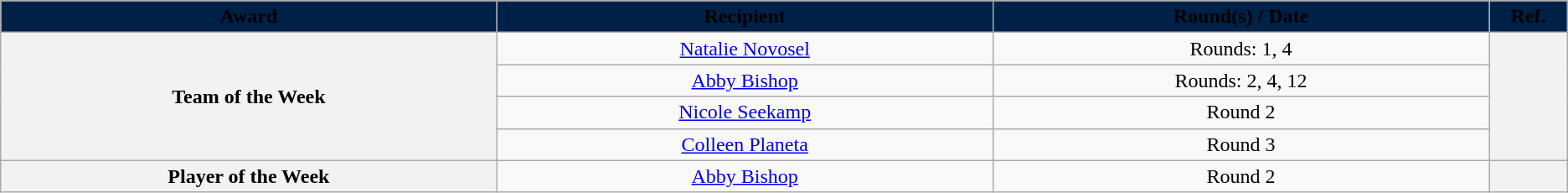<table class="wikitable sortable sortable" style="text-align: center">
<tr>
<th style="background: #002147" width="10%"><span>Award</span></th>
<th style="background: #002147" width="10%"><span>Recipient</span></th>
<th style="background: #002147" width="10%"><span>Round(s) / Date</span></th>
<th style="background: #002147" width="1%" class="unsortable"><span>Ref.</span></th>
</tr>
<tr>
<th rowspan=4>Team of the Week</th>
<td><a href='#'>Natalie Novosel</a></td>
<td>Rounds: 1, 4</td>
<th rowspan=4></th>
</tr>
<tr>
<td><a href='#'>Abby Bishop</a></td>
<td>Rounds: 2, 4, 12</td>
</tr>
<tr>
<td><a href='#'>Nicole Seekamp</a></td>
<td>Round 2</td>
</tr>
<tr>
<td><a href='#'>Colleen Planeta</a></td>
<td>Round 3</td>
</tr>
<tr>
<th rowspan=1>Player of the Week</th>
<td><a href='#'>Abby Bishop</a></td>
<td>Round 2</td>
<th rowspan=1></th>
</tr>
</table>
